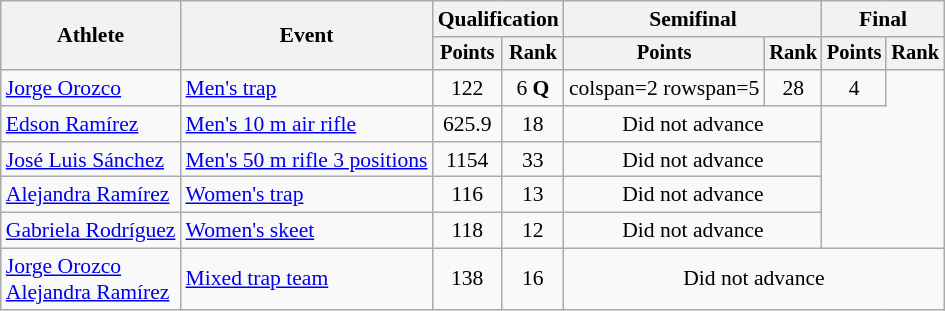<table class="wikitable" style="font-size:90%">
<tr>
<th rowspan="2">Athlete</th>
<th rowspan="2">Event</th>
<th colspan=2>Qualification</th>
<th colspan=2>Semifinal</th>
<th colspan=2>Final</th>
</tr>
<tr style="font-size:95%">
<th>Points</th>
<th>Rank</th>
<th>Points</th>
<th>Rank</th>
<th>Points</th>
<th>Rank</th>
</tr>
<tr align=center>
<td align=left><a href='#'>Jorge Orozco</a></td>
<td align=left><a href='#'>Men's trap</a></td>
<td>122</td>
<td>6 <strong>Q</strong></td>
<td>colspan=2 rowspan=5 </td>
<td>28</td>
<td>4</td>
</tr>
<tr align=center>
<td align=left><a href='#'>Edson Ramírez</a></td>
<td align=left><a href='#'>Men's 10 m air rifle</a></td>
<td>625.9</td>
<td>18</td>
<td colspan="2">Did not advance</td>
</tr>
<tr align=center>
<td align=left><a href='#'>José Luis Sánchez</a></td>
<td align=left><a href='#'>Men's 50 m rifle 3 positions</a></td>
<td>1154</td>
<td>33</td>
<td colspan="2">Did not advance</td>
</tr>
<tr align=center>
<td align=left><a href='#'>Alejandra Ramírez</a></td>
<td align=left><a href='#'>Women's trap</a></td>
<td>116</td>
<td>13</td>
<td colspan=2>Did not advance</td>
</tr>
<tr align=center>
<td align=left><a href='#'>Gabriela Rodríguez</a></td>
<td align=left><a href='#'>Women's skeet</a></td>
<td>118</td>
<td>12</td>
<td colspan=2>Did not advance</td>
</tr>
<tr align=center>
<td align=left><a href='#'>Jorge Orozco</a><br><a href='#'>Alejandra Ramírez</a></td>
<td align=left><a href='#'>Mixed trap team</a></td>
<td>138</td>
<td>16</td>
<td colspan=4>Did not advance</td>
</tr>
</table>
